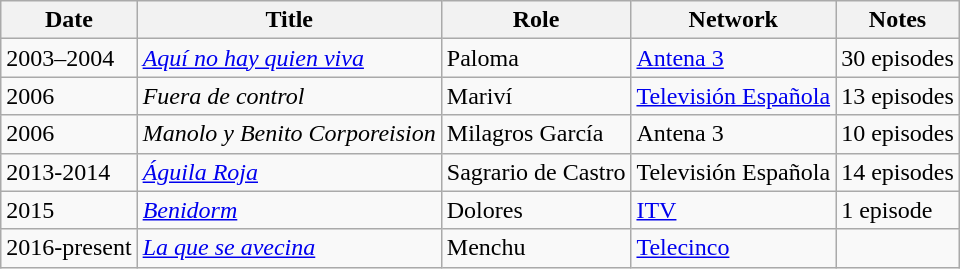<table class="wikitable sortable">
<tr>
<th class="unsortable">Date</th>
<th>Title</th>
<th>Role</th>
<th>Network</th>
<th class="unsortable">Notes</th>
</tr>
<tr>
<td>2003–2004</td>
<td><em><a href='#'>Aquí no hay quien viva</a></em></td>
<td>Paloma</td>
<td><a href='#'>Antena 3</a></td>
<td>30 episodes</td>
</tr>
<tr>
<td>2006</td>
<td><em>Fuera de control</em></td>
<td>Mariví</td>
<td><a href='#'>Televisión Española</a></td>
<td>13 episodes</td>
</tr>
<tr>
<td>2006</td>
<td><em>Manolo y Benito Corporeision</em></td>
<td>Milagros García</td>
<td>Antena 3</td>
<td>10 episodes</td>
</tr>
<tr>
<td>2013-2014</td>
<td><em><a href='#'>Águila Roja</a></em></td>
<td>Sagrario de Castro</td>
<td>Televisión Española</td>
<td>14 episodes</td>
</tr>
<tr>
<td>2015</td>
<td><em><a href='#'>Benidorm</a></em></td>
<td>Dolores</td>
<td><a href='#'>ITV</a></td>
<td>1 episode</td>
</tr>
<tr>
<td>2016-present</td>
<td><em><a href='#'>La que se avecina</a></em></td>
<td>Menchu</td>
<td><a href='#'>Telecinco</a></td>
<td></td>
</tr>
</table>
